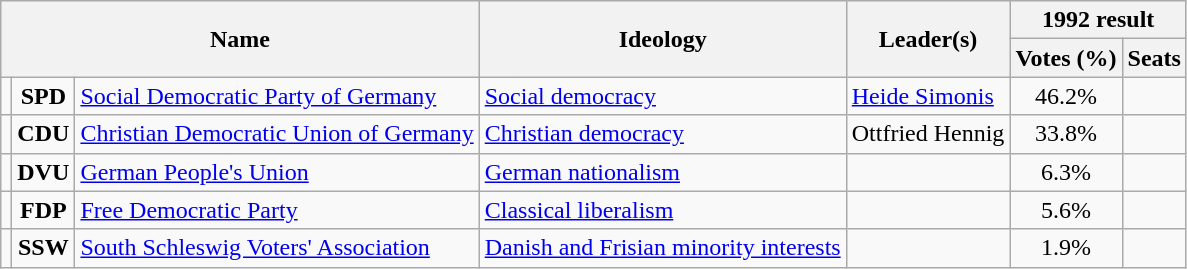<table class="wikitable">
<tr>
<th rowspan=2 colspan=3>Name</th>
<th rowspan=2>Ideology</th>
<th rowspan=2>Leader(s)</th>
<th colspan=2>1992 result</th>
</tr>
<tr>
<th>Votes (%)</th>
<th>Seats</th>
</tr>
<tr>
<td bgcolor=></td>
<td align=center><strong>SPD</strong></td>
<td><a href='#'>Social Democratic Party of Germany</a><br></td>
<td><a href='#'>Social democracy</a></td>
<td><a href='#'>Heide Simonis</a></td>
<td align=center>46.2%</td>
<td></td>
</tr>
<tr>
<td bgcolor=></td>
<td align=center><strong>CDU</strong></td>
<td><a href='#'>Christian Democratic Union of Germany</a><br></td>
<td><a href='#'>Christian democracy</a></td>
<td>Ottfried Hennig</td>
<td align=center>33.8%</td>
<td></td>
</tr>
<tr>
<td bgcolor=></td>
<td align=center><strong>DVU</strong></td>
<td><a href='#'>German People's Union</a><br></td>
<td><a href='#'>German nationalism</a></td>
<td></td>
<td align=center>6.3%</td>
<td></td>
</tr>
<tr>
<td bgcolor=></td>
<td align=center><strong>FDP</strong></td>
<td><a href='#'>Free Democratic Party</a><br></td>
<td><a href='#'>Classical liberalism</a></td>
<td></td>
<td align=center>5.6%</td>
<td></td>
</tr>
<tr>
<td bgcolor=></td>
<td align=center><strong>SSW</strong></td>
<td><a href='#'>South Schleswig Voters' Association</a><br></td>
<td><a href='#'>Danish and Frisian minority interests</a></td>
<td></td>
<td align=center>1.9%</td>
<td></td>
</tr>
</table>
